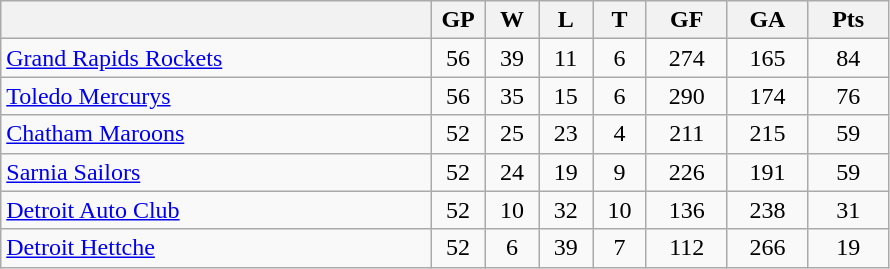<table class="wikitable">
<tr>
<th width="40%"></th>
<th width="5%">GP</th>
<th width="5%">W</th>
<th width="5%">L</th>
<th width="5%">T</th>
<th width="7.5%">GF</th>
<th width="7.5%">GA</th>
<th width="7.5%">Pts</th>
</tr>
<tr align="center">
<td align="left"><a href='#'>Grand Rapids Rockets</a></td>
<td>56</td>
<td>39</td>
<td>11</td>
<td>6</td>
<td>274</td>
<td>165</td>
<td>84</td>
</tr>
<tr align="center">
<td align="left"><a href='#'>Toledo Mercurys</a></td>
<td>56</td>
<td>35</td>
<td>15</td>
<td>6</td>
<td>290</td>
<td>174</td>
<td>76</td>
</tr>
<tr align="center">
<td align="left"><a href='#'>Chatham Maroons</a></td>
<td>52</td>
<td>25</td>
<td>23</td>
<td>4</td>
<td>211</td>
<td>215</td>
<td>59</td>
</tr>
<tr align="center">
<td align="left"><a href='#'>Sarnia Sailors</a></td>
<td>52</td>
<td>24</td>
<td>19</td>
<td>9</td>
<td>226</td>
<td>191</td>
<td>59</td>
</tr>
<tr align="center">
<td align="left"><a href='#'>Detroit Auto Club</a></td>
<td>52</td>
<td>10</td>
<td>32</td>
<td>10</td>
<td>136</td>
<td>238</td>
<td>31</td>
</tr>
<tr align="center">
<td align="left"><a href='#'>Detroit Hettche</a></td>
<td>52</td>
<td>6</td>
<td>39</td>
<td>7</td>
<td>112</td>
<td>266</td>
<td>19</td>
</tr>
</table>
